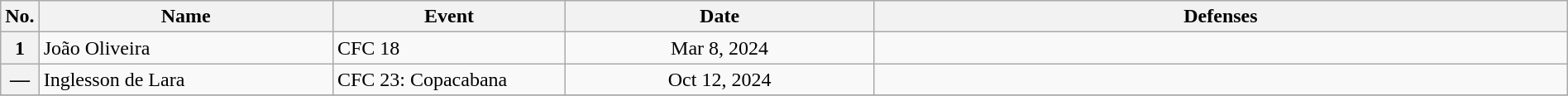<table class="wikitable" width=100%>
<tr>
<th width=1%>No.</th>
<th width=19%>Name</th>
<th width=15%>Event</th>
<th width=20%>Date</th>
<th width=45%>Defenses</th>
</tr>
<tr>
<th>1</th>
<td> João Oliveira <br></td>
<td>CFC 18 <br></td>
<td align=center>Mar 8, 2024</td>
<td></td>
</tr>
<tr>
<th>—</th>
<td> Inglesson de Lara <br></td>
<td>CFC 23: Copacabana <br></td>
<td align=center>Oct 12, 2024</td>
<td></td>
</tr>
<tr>
</tr>
</table>
